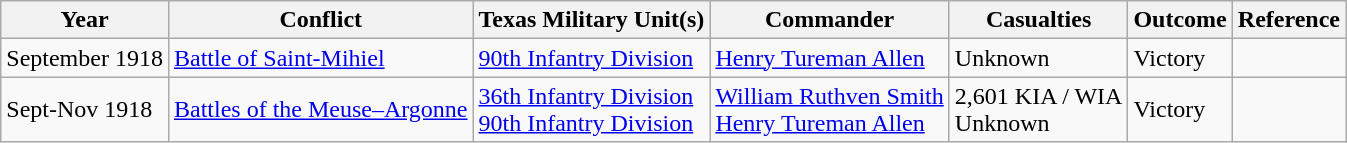<table class="wikitable">
<tr>
<th>Year</th>
<th>Conflict</th>
<th>Texas Military Unit(s)</th>
<th>Commander</th>
<th>Casualties</th>
<th>Outcome</th>
<th>Reference</th>
</tr>
<tr>
<td>September 1918</td>
<td><a href='#'>Battle of Saint-Mihiel</a></td>
<td><a href='#'>90th Infantry Division</a></td>
<td><a href='#'>Henry Tureman Allen</a></td>
<td>Unknown</td>
<td>Victory</td>
<td></td>
</tr>
<tr>
<td>Sept-Nov 1918</td>
<td><a href='#'>Battles of the Meuse–Argonne</a></td>
<td><a href='#'>36th Infantry Division</a><br><a href='#'>90th Infantry Division</a></td>
<td><a href='#'>William Ruthven Smith</a><br><a href='#'>Henry Tureman Allen</a></td>
<td>2,601 KIA / WIA<br>Unknown</td>
<td>Victory</td>
<td></td>
</tr>
</table>
